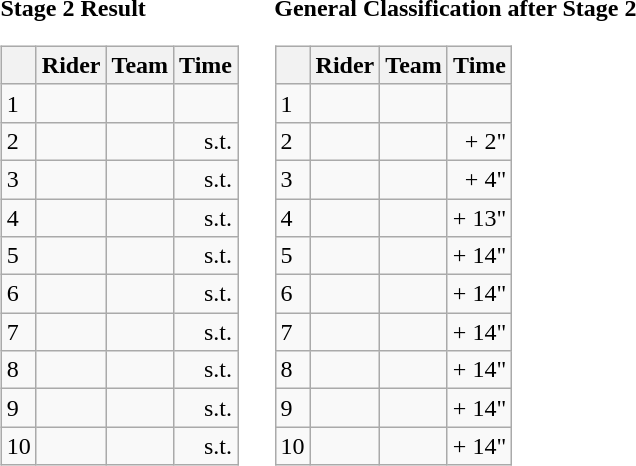<table>
<tr>
<td><strong>Stage 2 Result</strong><br><table class="wikitable">
<tr>
<th></th>
<th>Rider</th>
<th>Team</th>
<th>Time</th>
</tr>
<tr>
<td>1</td>
<td></td>
<td></td>
<td align="right"></td>
</tr>
<tr>
<td>2</td>
<td></td>
<td></td>
<td align="right">s.t.</td>
</tr>
<tr>
<td>3</td>
<td> </td>
<td></td>
<td align="right">s.t.</td>
</tr>
<tr>
<td>4</td>
<td></td>
<td></td>
<td align="right">s.t.</td>
</tr>
<tr>
<td>5</td>
<td></td>
<td></td>
<td align="right">s.t.</td>
</tr>
<tr>
<td>6</td>
<td></td>
<td></td>
<td align="right">s.t.</td>
</tr>
<tr>
<td>7</td>
<td></td>
<td></td>
<td align="right">s.t.</td>
</tr>
<tr>
<td>8</td>
<td></td>
<td></td>
<td align="right">s.t.</td>
</tr>
<tr>
<td>9</td>
<td></td>
<td></td>
<td align="right">s.t.</td>
</tr>
<tr>
<td>10</td>
<td></td>
<td></td>
<td align="right">s.t.</td>
</tr>
</table>
</td>
<td></td>
<td><strong>General Classification after Stage 2</strong><br><table class="wikitable">
<tr>
<th></th>
<th>Rider</th>
<th>Team</th>
<th>Time</th>
</tr>
<tr>
<td>1</td>
<td> </td>
<td></td>
<td align="right"></td>
</tr>
<tr>
<td>2</td>
<td></td>
<td></td>
<td align="right">+ 2"</td>
</tr>
<tr>
<td>3</td>
<td></td>
<td></td>
<td align="right">+ 4"</td>
</tr>
<tr>
<td>4</td>
<td></td>
<td></td>
<td align="right">+ 13"</td>
</tr>
<tr>
<td>5</td>
<td></td>
<td></td>
<td align="right">+ 14"</td>
</tr>
<tr>
<td>6</td>
<td></td>
<td></td>
<td align="right">+ 14"</td>
</tr>
<tr>
<td>7</td>
<td></td>
<td></td>
<td align="right">+ 14"</td>
</tr>
<tr>
<td>8</td>
<td></td>
<td></td>
<td align="right">+ 14"</td>
</tr>
<tr>
<td>9</td>
<td></td>
<td></td>
<td align="right">+ 14"</td>
</tr>
<tr>
<td>10</td>
<td></td>
<td></td>
<td align="right">+ 14"</td>
</tr>
</table>
</td>
</tr>
</table>
